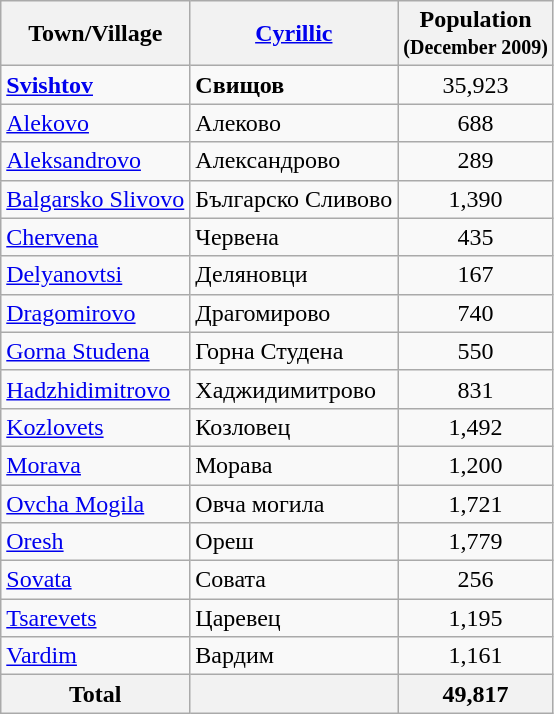<table class="wikitable sortable">
<tr>
<th>Town/Village</th>
<th><a href='#'>Cyrillic</a></th>
<th>Population<br><small>(December 2009)</small></th>
</tr>
<tr>
<td><strong><a href='#'>Svishtov</a></strong></td>
<td><strong>Свищов</strong></td>
<td align="center">35,923</td>
</tr>
<tr>
<td><a href='#'>Alekovo</a></td>
<td>Алеково</td>
<td align="center">688</td>
</tr>
<tr>
<td><a href='#'>Aleksandrovo</a></td>
<td>Александрово</td>
<td align="center">289</td>
</tr>
<tr>
<td><a href='#'>Balgarsko Slivovo</a></td>
<td>Българско Сливово</td>
<td align="center">1,390</td>
</tr>
<tr>
<td><a href='#'>Chervena</a></td>
<td>Червена</td>
<td align="center">435</td>
</tr>
<tr>
<td><a href='#'>Delyanovtsi</a></td>
<td>Деляновци</td>
<td align="center">167</td>
</tr>
<tr>
<td><a href='#'>Dragomirovo</a></td>
<td>Драгомирово</td>
<td align="center">740</td>
</tr>
<tr>
<td><a href='#'>Gorna Studena</a></td>
<td>Горна Студена</td>
<td align="center">550</td>
</tr>
<tr>
<td><a href='#'>Hadzhidimitrovo</a></td>
<td>Хаджидимитрово</td>
<td align="center">831</td>
</tr>
<tr>
<td><a href='#'>Kozlovets</a></td>
<td>Козловец</td>
<td align="center">1,492</td>
</tr>
<tr>
<td><a href='#'>Morava</a></td>
<td>Морава</td>
<td align="center">1,200</td>
</tr>
<tr>
<td><a href='#'>Ovcha Mogila</a></td>
<td>Овча могила</td>
<td align="center">1,721</td>
</tr>
<tr>
<td><a href='#'>Oresh</a></td>
<td>Ореш</td>
<td align="center">1,779</td>
</tr>
<tr>
<td><a href='#'>Sovata</a></td>
<td>Совата</td>
<td align="center">256</td>
</tr>
<tr>
<td><a href='#'>Tsarevets</a></td>
<td>Царевец</td>
<td align="center">1,195</td>
</tr>
<tr>
<td><a href='#'>Vardim</a></td>
<td>Вардим</td>
<td align="center">1,161</td>
</tr>
<tr>
<th>Total</th>
<th></th>
<th align="center">49,817</th>
</tr>
</table>
